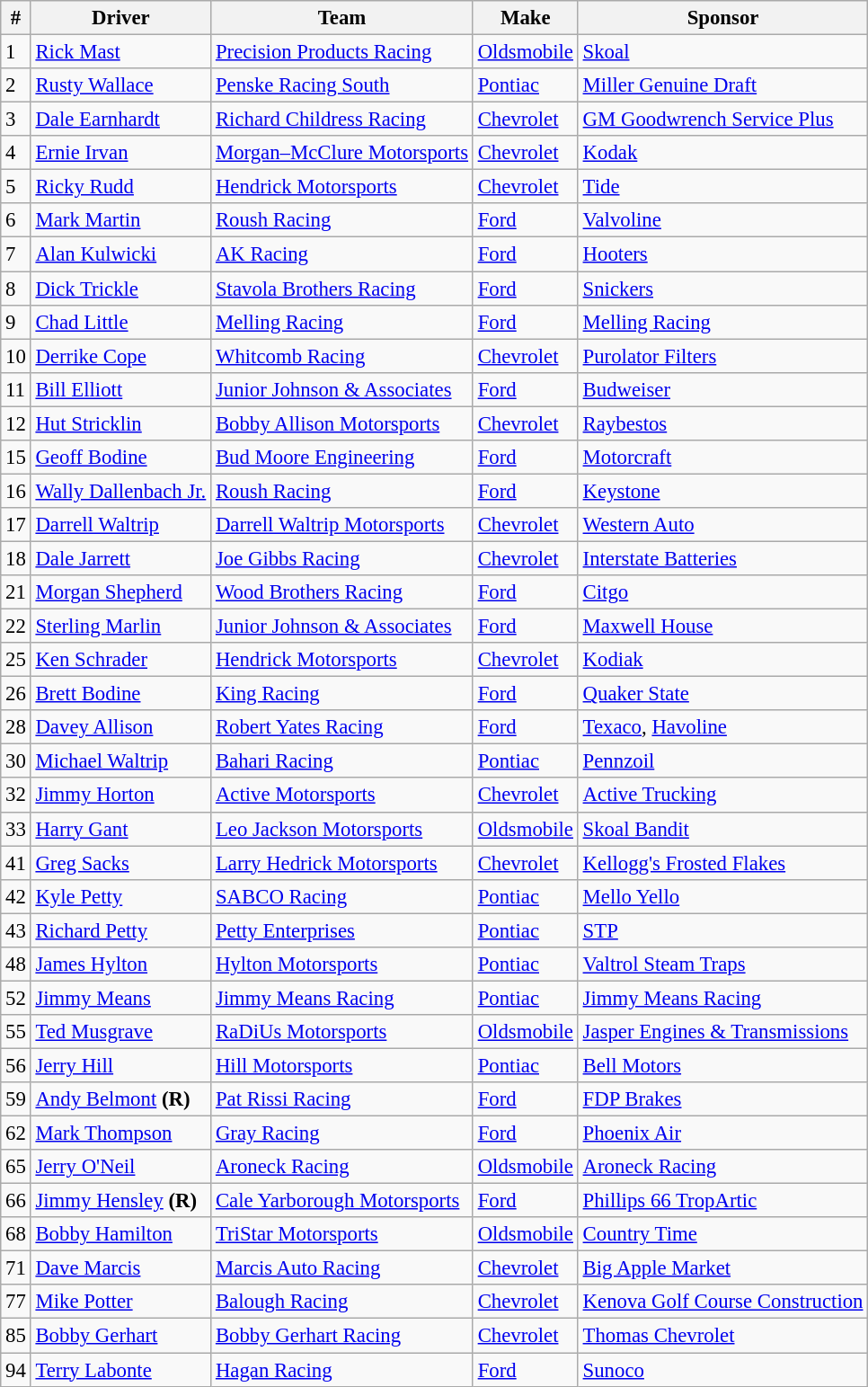<table class="wikitable" style="font-size:95%">
<tr>
<th>#</th>
<th>Driver</th>
<th>Team</th>
<th>Make</th>
<th>Sponsor</th>
</tr>
<tr>
<td>1</td>
<td><a href='#'>Rick Mast</a></td>
<td><a href='#'>Precision Products Racing</a></td>
<td><a href='#'>Oldsmobile</a></td>
<td><a href='#'>Skoal</a></td>
</tr>
<tr>
<td>2</td>
<td><a href='#'>Rusty Wallace</a></td>
<td><a href='#'>Penske Racing South</a></td>
<td><a href='#'>Pontiac</a></td>
<td><a href='#'>Miller Genuine Draft</a></td>
</tr>
<tr>
<td>3</td>
<td><a href='#'>Dale Earnhardt</a></td>
<td><a href='#'>Richard Childress Racing</a></td>
<td><a href='#'>Chevrolet</a></td>
<td><a href='#'>GM Goodwrench Service Plus</a></td>
</tr>
<tr>
<td>4</td>
<td><a href='#'>Ernie Irvan</a></td>
<td><a href='#'>Morgan–McClure Motorsports</a></td>
<td><a href='#'>Chevrolet</a></td>
<td><a href='#'>Kodak</a></td>
</tr>
<tr>
<td>5</td>
<td><a href='#'>Ricky Rudd</a></td>
<td><a href='#'>Hendrick Motorsports</a></td>
<td><a href='#'>Chevrolet</a></td>
<td><a href='#'>Tide</a></td>
</tr>
<tr>
<td>6</td>
<td><a href='#'>Mark Martin</a></td>
<td><a href='#'>Roush Racing</a></td>
<td><a href='#'>Ford</a></td>
<td><a href='#'>Valvoline</a></td>
</tr>
<tr>
<td>7</td>
<td><a href='#'>Alan Kulwicki</a></td>
<td><a href='#'>AK Racing</a></td>
<td><a href='#'>Ford</a></td>
<td><a href='#'>Hooters</a></td>
</tr>
<tr>
<td>8</td>
<td><a href='#'>Dick Trickle</a></td>
<td><a href='#'>Stavola Brothers Racing</a></td>
<td><a href='#'>Ford</a></td>
<td><a href='#'>Snickers</a></td>
</tr>
<tr>
<td>9</td>
<td><a href='#'>Chad Little</a></td>
<td><a href='#'>Melling Racing</a></td>
<td><a href='#'>Ford</a></td>
<td><a href='#'>Melling Racing</a></td>
</tr>
<tr>
<td>10</td>
<td><a href='#'>Derrike Cope</a></td>
<td><a href='#'>Whitcomb Racing</a></td>
<td><a href='#'>Chevrolet</a></td>
<td><a href='#'>Purolator Filters</a></td>
</tr>
<tr>
<td>11</td>
<td><a href='#'>Bill Elliott</a></td>
<td><a href='#'>Junior Johnson & Associates</a></td>
<td><a href='#'>Ford</a></td>
<td><a href='#'>Budweiser</a></td>
</tr>
<tr>
<td>12</td>
<td><a href='#'>Hut Stricklin</a></td>
<td><a href='#'>Bobby Allison Motorsports</a></td>
<td><a href='#'>Chevrolet</a></td>
<td><a href='#'>Raybestos</a></td>
</tr>
<tr>
<td>15</td>
<td><a href='#'>Geoff Bodine</a></td>
<td><a href='#'>Bud Moore Engineering</a></td>
<td><a href='#'>Ford</a></td>
<td><a href='#'>Motorcraft</a></td>
</tr>
<tr>
<td>16</td>
<td><a href='#'>Wally Dallenbach Jr.</a></td>
<td><a href='#'>Roush Racing</a></td>
<td><a href='#'>Ford</a></td>
<td><a href='#'>Keystone</a></td>
</tr>
<tr>
<td>17</td>
<td><a href='#'>Darrell Waltrip</a></td>
<td><a href='#'>Darrell Waltrip Motorsports</a></td>
<td><a href='#'>Chevrolet</a></td>
<td><a href='#'>Western Auto</a></td>
</tr>
<tr>
<td>18</td>
<td><a href='#'>Dale Jarrett</a></td>
<td><a href='#'>Joe Gibbs Racing</a></td>
<td><a href='#'>Chevrolet</a></td>
<td><a href='#'>Interstate Batteries</a></td>
</tr>
<tr>
<td>21</td>
<td><a href='#'>Morgan Shepherd</a></td>
<td><a href='#'>Wood Brothers Racing</a></td>
<td><a href='#'>Ford</a></td>
<td><a href='#'>Citgo</a></td>
</tr>
<tr>
<td>22</td>
<td><a href='#'>Sterling Marlin</a></td>
<td><a href='#'>Junior Johnson & Associates</a></td>
<td><a href='#'>Ford</a></td>
<td><a href='#'>Maxwell House</a></td>
</tr>
<tr>
<td>25</td>
<td><a href='#'>Ken Schrader</a></td>
<td><a href='#'>Hendrick Motorsports</a></td>
<td><a href='#'>Chevrolet</a></td>
<td><a href='#'>Kodiak</a></td>
</tr>
<tr>
<td>26</td>
<td><a href='#'>Brett Bodine</a></td>
<td><a href='#'>King Racing</a></td>
<td><a href='#'>Ford</a></td>
<td><a href='#'>Quaker State</a></td>
</tr>
<tr>
<td>28</td>
<td><a href='#'>Davey Allison</a></td>
<td><a href='#'>Robert Yates Racing</a></td>
<td><a href='#'>Ford</a></td>
<td><a href='#'>Texaco</a>, <a href='#'>Havoline</a></td>
</tr>
<tr>
<td>30</td>
<td><a href='#'>Michael Waltrip</a></td>
<td><a href='#'>Bahari Racing</a></td>
<td><a href='#'>Pontiac</a></td>
<td><a href='#'>Pennzoil</a></td>
</tr>
<tr>
<td>32</td>
<td><a href='#'>Jimmy Horton</a></td>
<td><a href='#'>Active Motorsports</a></td>
<td><a href='#'>Chevrolet</a></td>
<td><a href='#'>Active Trucking</a></td>
</tr>
<tr>
<td>33</td>
<td><a href='#'>Harry Gant</a></td>
<td><a href='#'>Leo Jackson Motorsports</a></td>
<td><a href='#'>Oldsmobile</a></td>
<td><a href='#'>Skoal Bandit</a></td>
</tr>
<tr>
<td>41</td>
<td><a href='#'>Greg Sacks</a></td>
<td><a href='#'>Larry Hedrick Motorsports</a></td>
<td><a href='#'>Chevrolet</a></td>
<td><a href='#'>Kellogg's Frosted Flakes</a></td>
</tr>
<tr>
<td>42</td>
<td><a href='#'>Kyle Petty</a></td>
<td><a href='#'>SABCO Racing</a></td>
<td><a href='#'>Pontiac</a></td>
<td><a href='#'>Mello Yello</a></td>
</tr>
<tr>
<td>43</td>
<td><a href='#'>Richard Petty</a></td>
<td><a href='#'>Petty Enterprises</a></td>
<td><a href='#'>Pontiac</a></td>
<td><a href='#'>STP</a></td>
</tr>
<tr>
<td>48</td>
<td><a href='#'>James Hylton</a></td>
<td><a href='#'>Hylton Motorsports</a></td>
<td><a href='#'>Pontiac</a></td>
<td><a href='#'>Valtrol Steam Traps</a></td>
</tr>
<tr>
<td>52</td>
<td><a href='#'>Jimmy Means</a></td>
<td><a href='#'>Jimmy Means Racing</a></td>
<td><a href='#'>Pontiac</a></td>
<td><a href='#'>Jimmy Means Racing</a></td>
</tr>
<tr>
<td>55</td>
<td><a href='#'>Ted Musgrave</a></td>
<td><a href='#'>RaDiUs Motorsports</a></td>
<td><a href='#'>Oldsmobile</a></td>
<td><a href='#'>Jasper Engines & Transmissions</a></td>
</tr>
<tr>
<td>56</td>
<td><a href='#'>Jerry Hill</a></td>
<td><a href='#'>Hill Motorsports</a></td>
<td><a href='#'>Pontiac</a></td>
<td><a href='#'>Bell Motors</a></td>
</tr>
<tr>
<td>59</td>
<td><a href='#'>Andy Belmont</a> <strong>(R)</strong></td>
<td><a href='#'>Pat Rissi Racing</a></td>
<td><a href='#'>Ford</a></td>
<td><a href='#'>FDP Brakes</a></td>
</tr>
<tr>
<td>62</td>
<td><a href='#'>Mark Thompson</a></td>
<td><a href='#'>Gray Racing</a></td>
<td><a href='#'>Ford</a></td>
<td><a href='#'>Phoenix Air</a></td>
</tr>
<tr>
<td>65</td>
<td><a href='#'>Jerry O'Neil</a></td>
<td><a href='#'>Aroneck Racing</a></td>
<td><a href='#'>Oldsmobile</a></td>
<td><a href='#'>Aroneck Racing</a></td>
</tr>
<tr>
<td>66</td>
<td><a href='#'>Jimmy Hensley</a> <strong>(R)</strong></td>
<td><a href='#'>Cale Yarborough Motorsports</a></td>
<td><a href='#'>Ford</a></td>
<td><a href='#'>Phillips 66 TropArtic</a></td>
</tr>
<tr>
<td>68</td>
<td><a href='#'>Bobby Hamilton</a></td>
<td><a href='#'>TriStar Motorsports</a></td>
<td><a href='#'>Oldsmobile</a></td>
<td><a href='#'>Country Time</a></td>
</tr>
<tr>
<td>71</td>
<td><a href='#'>Dave Marcis</a></td>
<td><a href='#'>Marcis Auto Racing</a></td>
<td><a href='#'>Chevrolet</a></td>
<td><a href='#'>Big Apple Market</a></td>
</tr>
<tr>
<td>77</td>
<td><a href='#'>Mike Potter</a></td>
<td><a href='#'>Balough Racing</a></td>
<td><a href='#'>Chevrolet</a></td>
<td><a href='#'>Kenova Golf Course Construction</a></td>
</tr>
<tr>
<td>85</td>
<td><a href='#'>Bobby Gerhart</a></td>
<td><a href='#'>Bobby Gerhart Racing</a></td>
<td><a href='#'>Chevrolet</a></td>
<td><a href='#'>Thomas Chevrolet</a></td>
</tr>
<tr>
<td>94</td>
<td><a href='#'>Terry Labonte</a></td>
<td><a href='#'>Hagan Racing</a></td>
<td><a href='#'>Ford</a></td>
<td><a href='#'>Sunoco</a></td>
</tr>
</table>
